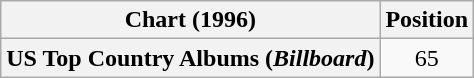<table class="wikitable plainrowheaders" style="text-align:center">
<tr>
<th scope="col">Chart (1996)</th>
<th scope="col">Position</th>
</tr>
<tr>
<th scope="row">US Top Country Albums (<em>Billboard</em>)</th>
<td>65</td>
</tr>
</table>
